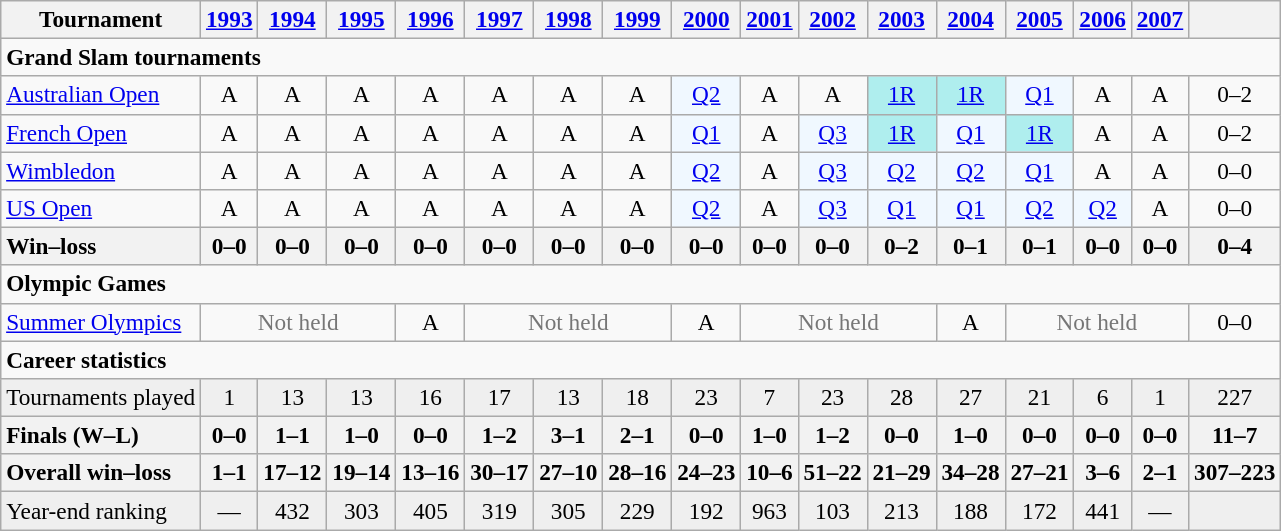<table class=wikitable style=text-align:center;font-size:97%>
<tr>
<th>Tournament</th>
<th><a href='#'>1993</a></th>
<th><a href='#'>1994</a></th>
<th><a href='#'>1995</a></th>
<th><a href='#'>1996</a></th>
<th><a href='#'>1997</a></th>
<th><a href='#'>1998</a></th>
<th><a href='#'>1999</a></th>
<th><a href='#'>2000</a></th>
<th><a href='#'>2001</a></th>
<th><a href='#'>2002</a></th>
<th><a href='#'>2003</a></th>
<th><a href='#'>2004</a></th>
<th><a href='#'>2005</a></th>
<th><a href='#'>2006</a></th>
<th><a href='#'>2007</a></th>
<th></th>
</tr>
<tr>
<td colspan=17 align=left><strong>Grand Slam tournaments</strong></td>
</tr>
<tr>
<td style="text-align:left;"><a href='#'>Australian Open</a></td>
<td>A</td>
<td>A</td>
<td>A</td>
<td>A</td>
<td>A</td>
<td>A</td>
<td>A</td>
<td style="background:#f0f8ff;"><a href='#'>Q2</a></td>
<td>A</td>
<td>A</td>
<td style="background:#afeeee;"><a href='#'>1R</a></td>
<td style="background:#afeeee;"><a href='#'>1R</a></td>
<td style="background:#f0f8ff;"><a href='#'>Q1</a></td>
<td>A</td>
<td>A</td>
<td>0–2</td>
</tr>
<tr>
<td style="text-align:left;"><a href='#'>French Open</a></td>
<td>A</td>
<td>A</td>
<td>A</td>
<td>A</td>
<td>A</td>
<td>A</td>
<td>A</td>
<td style="background:#f0f8ff;"><a href='#'>Q1</a></td>
<td>A</td>
<td style="background:#f0f8ff;"><a href='#'>Q3</a></td>
<td style="background:#afeeee;"><a href='#'>1R</a></td>
<td style="background:#f0f8ff;"><a href='#'>Q1</a></td>
<td style="background:#afeeee;"><a href='#'>1R</a></td>
<td>A</td>
<td>A</td>
<td>0–2</td>
</tr>
<tr>
<td style="text-align:left;"><a href='#'>Wimbledon</a></td>
<td>A</td>
<td>A</td>
<td>A</td>
<td>A</td>
<td>A</td>
<td>A</td>
<td>A</td>
<td style="background:#f0f8ff;"><a href='#'>Q2</a></td>
<td>A</td>
<td style="background:#f0f8ff;"><a href='#'>Q3</a></td>
<td style="background:#f0f8ff;"><a href='#'>Q2</a></td>
<td style="background:#f0f8ff;"><a href='#'>Q2</a></td>
<td style="background:#f0f8ff;"><a href='#'>Q1</a></td>
<td>A</td>
<td>A</td>
<td>0–0</td>
</tr>
<tr>
<td style="text-align:left;"><a href='#'>US Open</a></td>
<td>A</td>
<td>A</td>
<td>A</td>
<td>A</td>
<td>A</td>
<td>A</td>
<td>A</td>
<td style="background:#f0f8ff;"><a href='#'>Q2</a></td>
<td>A</td>
<td style="background:#f0f8ff;"><a href='#'>Q3</a></td>
<td style="background:#f0f8ff;"><a href='#'>Q1</a></td>
<td style="background:#f0f8ff;"><a href='#'>Q1</a></td>
<td style="background:#f0f8ff;"><a href='#'>Q2</a></td>
<td style="background:#f0f8ff;"><a href='#'>Q2</a></td>
<td>A</td>
<td>0–0</td>
</tr>
<tr>
<th style=text-align:left>Win–loss</th>
<th>0–0</th>
<th>0–0</th>
<th>0–0</th>
<th>0–0</th>
<th>0–0</th>
<th>0–0</th>
<th>0–0</th>
<th>0–0</th>
<th>0–0</th>
<th>0–0</th>
<th>0–2</th>
<th>0–1</th>
<th>0–1</th>
<th>0–0</th>
<th>0–0</th>
<th>0–4</th>
</tr>
<tr>
<td colspan=17 align=left><strong>Olympic Games</strong></td>
</tr>
<tr>
<td style="text-align:left;"><a href='#'>Summer Olympics</a></td>
<td colspan=3 style=color:#767676>Not held</td>
<td>A</td>
<td colspan=3 style=color:#767676>Not held</td>
<td>A</td>
<td colspan=3 style=color:#767676>Not held</td>
<td>A</td>
<td colspan=3 style=color:#767676>Not held</td>
<td>0–0</td>
</tr>
<tr>
<td colspan=18 align=left><strong>Career statistics</strong></td>
</tr>
<tr style="background:#efefef;">
<td style=text-align:left>Tournaments played</td>
<td>1</td>
<td>13</td>
<td>13</td>
<td>16</td>
<td>17</td>
<td>13</td>
<td>18</td>
<td>23</td>
<td>7</td>
<td>23</td>
<td>28</td>
<td>27</td>
<td>21</td>
<td>6</td>
<td>1</td>
<td>227</td>
</tr>
<tr>
<th style=text-align:left>Finals (W–L)</th>
<th>0–0</th>
<th>1–1</th>
<th>1–0</th>
<th>0–0</th>
<th>1–2</th>
<th>3–1</th>
<th>2–1</th>
<th>0–0</th>
<th>1–0</th>
<th>1–2</th>
<th>0–0</th>
<th>1–0</th>
<th>0–0</th>
<th>0–0</th>
<th>0–0</th>
<th>11–7</th>
</tr>
<tr style="background:#efefef;">
<th style=text-align:left>Overall win–loss</th>
<th>1–1</th>
<th>17–12</th>
<th>19–14</th>
<th>13–16</th>
<th>30–17</th>
<th>27–10</th>
<th>28–16</th>
<th>24–23</th>
<th>10–6</th>
<th>51–22</th>
<th>21–29</th>
<th>34–28</th>
<th>27–21</th>
<th>3–6</th>
<th>2–1</th>
<th>307–223</th>
</tr>
<tr style="background:#efefef;">
<td style=text-align:left>Year-end ranking</td>
<td>—</td>
<td> 432</td>
<td> 303</td>
<td> 405</td>
<td> 319</td>
<td> 305</td>
<td> 229</td>
<td> 192</td>
<td> 963</td>
<td> 103</td>
<td> 213</td>
<td> 188</td>
<td> 172</td>
<td> 441</td>
<td>—</td>
<td></td>
</tr>
</table>
